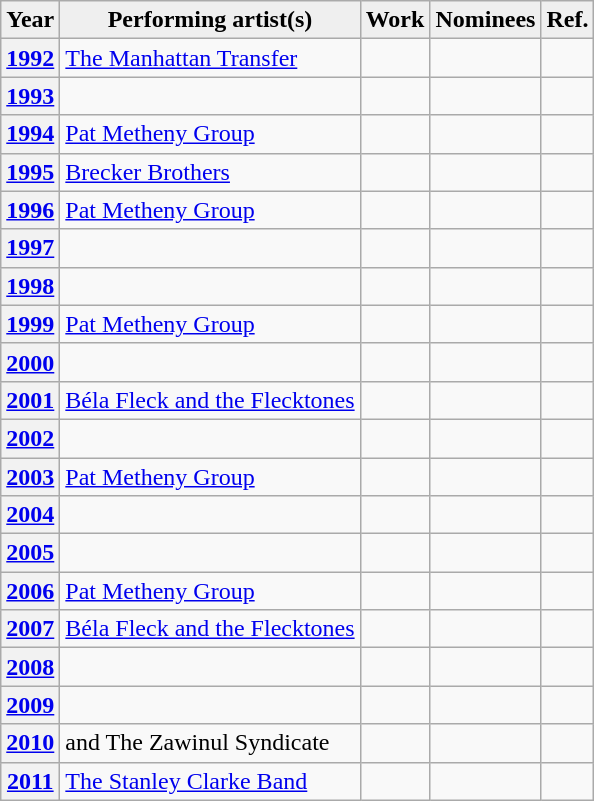<table class="wikitable sortable plainrowheaders">
<tr>
<th scope="col" style="background:#efefef;">Year</th>
<th scope="col" style="background:#efefef;">Performing artist(s)</th>
<th scope="col" style="background:#efefef;">Work</th>
<th scope="col" style="background:#efefef;" class="unsortable">Nominees</th>
<th scope="col" style="background:#efefef;" class="unsortable">Ref.</th>
</tr>
<tr>
<th scope="row" style="text-align:center;"><a href='#'>1992</a></th>
<td><a href='#'>The Manhattan Transfer</a></td>
<td></td>
<td></td>
<td style="text-align:center;"></td>
</tr>
<tr>
<th scope="row" style="text-align:center;"><a href='#'>1993</a></th>
<td></td>
<td></td>
<td></td>
<td style="text-align:center;"></td>
</tr>
<tr>
<th scope="row" style="text-align:center;"><a href='#'>1994</a></th>
<td><a href='#'>Pat Metheny Group</a></td>
<td></td>
<td></td>
<td style="text-align:center;"></td>
</tr>
<tr>
<th scope="row" style="text-align:center;"><a href='#'>1995</a></th>
<td><a href='#'>Brecker Brothers</a></td>
<td></td>
<td></td>
<td style="text-align:center;"></td>
</tr>
<tr>
<th scope="row" style="text-align:center;"><a href='#'>1996</a></th>
<td><a href='#'>Pat Metheny Group</a></td>
<td></td>
<td></td>
<td style="text-align:center;"></td>
</tr>
<tr>
<th scope="row" style="text-align:center;"><a href='#'>1997</a></th>
<td></td>
<td></td>
<td></td>
<td style="text-align:center;"></td>
</tr>
<tr>
<th scope="row" style="text-align:center;"><a href='#'>1998</a></th>
<td></td>
<td></td>
<td></td>
<td style="text-align:center;"></td>
</tr>
<tr>
<th scope="row" style="text-align:center;"><a href='#'>1999</a></th>
<td><a href='#'>Pat Metheny Group</a></td>
<td></td>
<td></td>
<td style="text-align:center;"></td>
</tr>
<tr>
<th scope="row" style="text-align:center;"><a href='#'>2000</a></th>
<td></td>
<td></td>
<td></td>
<td style="text-align:center;"></td>
</tr>
<tr>
<th scope="row" style="text-align:center;"><a href='#'>2001</a></th>
<td><a href='#'>Béla Fleck and the Flecktones</a></td>
<td></td>
<td></td>
<td style="text-align:center;"></td>
</tr>
<tr>
<th scope="row" style="text-align:center;"><a href='#'>2002</a></th>
<td></td>
<td></td>
<td></td>
<td style="text-align:center;"></td>
</tr>
<tr>
<th scope="row" style="text-align:center;"><a href='#'>2003</a></th>
<td><a href='#'>Pat Metheny Group</a></td>
<td></td>
<td></td>
<td style="text-align:center;"></td>
</tr>
<tr>
<th scope="row" style="text-align:center;"><a href='#'>2004</a></th>
<td></td>
<td></td>
<td></td>
<td style="text-align:center;"></td>
</tr>
<tr>
<th scope="row" style="text-align:center;"><a href='#'>2005</a></th>
<td></td>
<td></td>
<td></td>
<td style="text-align:center;"></td>
</tr>
<tr>
<th scope="row" style="text-align:center;"><a href='#'>2006</a></th>
<td><a href='#'>Pat Metheny Group</a></td>
<td></td>
<td></td>
<td style="text-align:center;"></td>
</tr>
<tr>
<th scope="row" style="text-align:center;"><a href='#'>2007</a></th>
<td><a href='#'>Béla Fleck and the Flecktones</a></td>
<td></td>
<td></td>
<td style="text-align:center;"></td>
</tr>
<tr>
<th scope="row" style="text-align:center;"><a href='#'>2008</a></th>
<td></td>
<td></td>
<td></td>
<td style="text-align:center;"></td>
</tr>
<tr>
<th scope="row" style="text-align:center;"><a href='#'>2009</a></th>
<td></td>
<td></td>
<td></td>
<td style="text-align:center;"></td>
</tr>
<tr>
<th scope="row" style="text-align:center;"><a href='#'>2010</a></th>
<td> and The Zawinul Syndicate</td>
<td></td>
<td></td>
<td style="text-align:center;"><br></td>
</tr>
<tr>
<th scope="row" style="text-align:center;"><a href='#'>2011</a></th>
<td><a href='#'>The Stanley Clarke Band</a></td>
<td></td>
<td></td>
<td style="text-align:center;"></td>
</tr>
</table>
